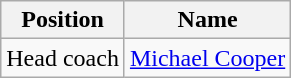<table class="wikitable">
<tr>
<th>Position</th>
<th>Name</th>
</tr>
<tr>
<td>Head coach</td>
<td> <a href='#'>Michael Cooper</a></td>
</tr>
</table>
